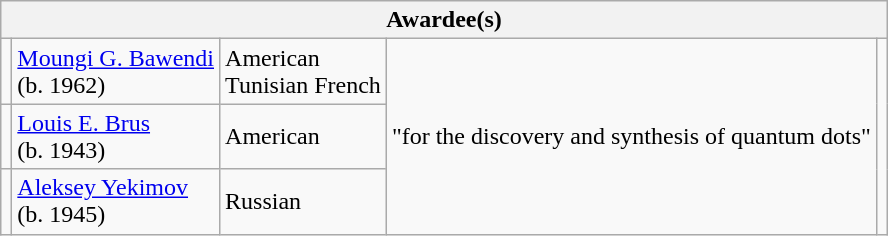<table class="wikitable">
<tr>
<th colspan="5">Awardee(s)</th>
</tr>
<tr>
<td></td>
<td><a href='#'>Moungi G. Bawendi</a><br>(b. 1962)</td>
<td> American<br> Tunisian
 French</td>
<td rowspan="3">"for the discovery and synthesis of quantum dots"</td>
<td rowspan="3"></td>
</tr>
<tr>
<td></td>
<td><a href='#'>Louis E. Brus</a><br>(b. 1943)</td>
<td> American</td>
</tr>
<tr>
<td></td>
<td><a href='#'>Aleksey Yekimov</a><br>(b. 1945)</td>
<td> Russian</td>
</tr>
</table>
